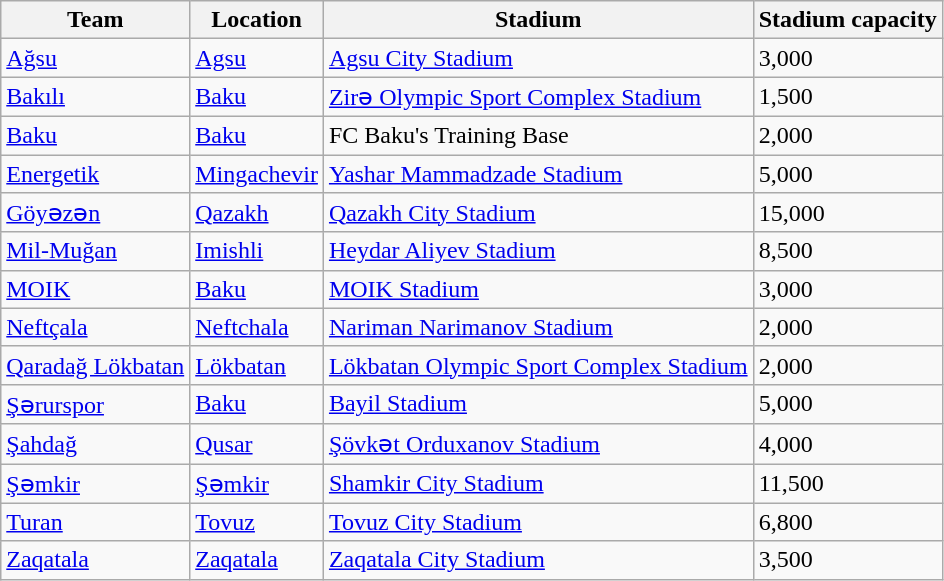<table class="wikitable sortable" style="text-align: left;">
<tr>
<th>Team</th>
<th>Location</th>
<th>Stadium</th>
<th>Stadium capacity</th>
</tr>
<tr>
<td><a href='#'>Ağsu</a></td>
<td><a href='#'>Agsu</a></td>
<td><a href='#'>Agsu City Stadium</a></td>
<td>3,000</td>
</tr>
<tr>
<td><a href='#'>Bakılı</a></td>
<td><a href='#'>Baku</a></td>
<td><a href='#'>Zirə Olympic Sport Complex Stadium</a></td>
<td>1,500</td>
</tr>
<tr>
<td><a href='#'>Baku</a></td>
<td><a href='#'>Baku</a></td>
<td>FC Baku's Training Base</td>
<td>2,000</td>
</tr>
<tr>
<td><a href='#'>Energetik</a></td>
<td><a href='#'>Mingachevir</a></td>
<td><a href='#'>Yashar Mammadzade Stadium</a></td>
<td>5,000</td>
</tr>
<tr>
<td><a href='#'>Göyəzən</a></td>
<td><a href='#'>Qazakh</a></td>
<td><a href='#'>Qazakh City Stadium</a></td>
<td>15,000</td>
</tr>
<tr>
<td><a href='#'>Mil-Muğan</a></td>
<td><a href='#'>Imishli</a></td>
<td><a href='#'>Heydar Aliyev Stadium</a></td>
<td>8,500</td>
</tr>
<tr>
<td><a href='#'>MOIK</a></td>
<td><a href='#'>Baku</a></td>
<td><a href='#'>MOIK Stadium</a></td>
<td>3,000</td>
</tr>
<tr>
<td><a href='#'>Neftçala</a></td>
<td><a href='#'>Neftchala</a></td>
<td><a href='#'>Nariman Narimanov Stadium</a></td>
<td>2,000</td>
</tr>
<tr>
<td><a href='#'>Qaradağ Lökbatan</a></td>
<td><a href='#'>Lökbatan</a></td>
<td><a href='#'>Lökbatan Olympic Sport Complex Stadium</a></td>
<td>2,000</td>
</tr>
<tr>
<td><a href='#'>Şərurspor</a></td>
<td><a href='#'>Baku</a></td>
<td><a href='#'>Bayil Stadium</a></td>
<td>5,000</td>
</tr>
<tr>
<td><a href='#'>Şahdağ</a></td>
<td><a href='#'>Qusar</a></td>
<td><a href='#'>Şövkət Orduxanov Stadium</a></td>
<td>4,000</td>
</tr>
<tr>
<td><a href='#'>Şəmkir</a></td>
<td><a href='#'>Şəmkir</a></td>
<td><a href='#'>Shamkir City Stadium</a></td>
<td>11,500</td>
</tr>
<tr>
<td><a href='#'>Turan</a></td>
<td><a href='#'>Tovuz</a></td>
<td><a href='#'>Tovuz City Stadium</a></td>
<td>6,800</td>
</tr>
<tr>
<td><a href='#'>Zaqatala</a></td>
<td><a href='#'>Zaqatala</a></td>
<td><a href='#'>Zaqatala City Stadium</a></td>
<td>3,500</td>
</tr>
</table>
